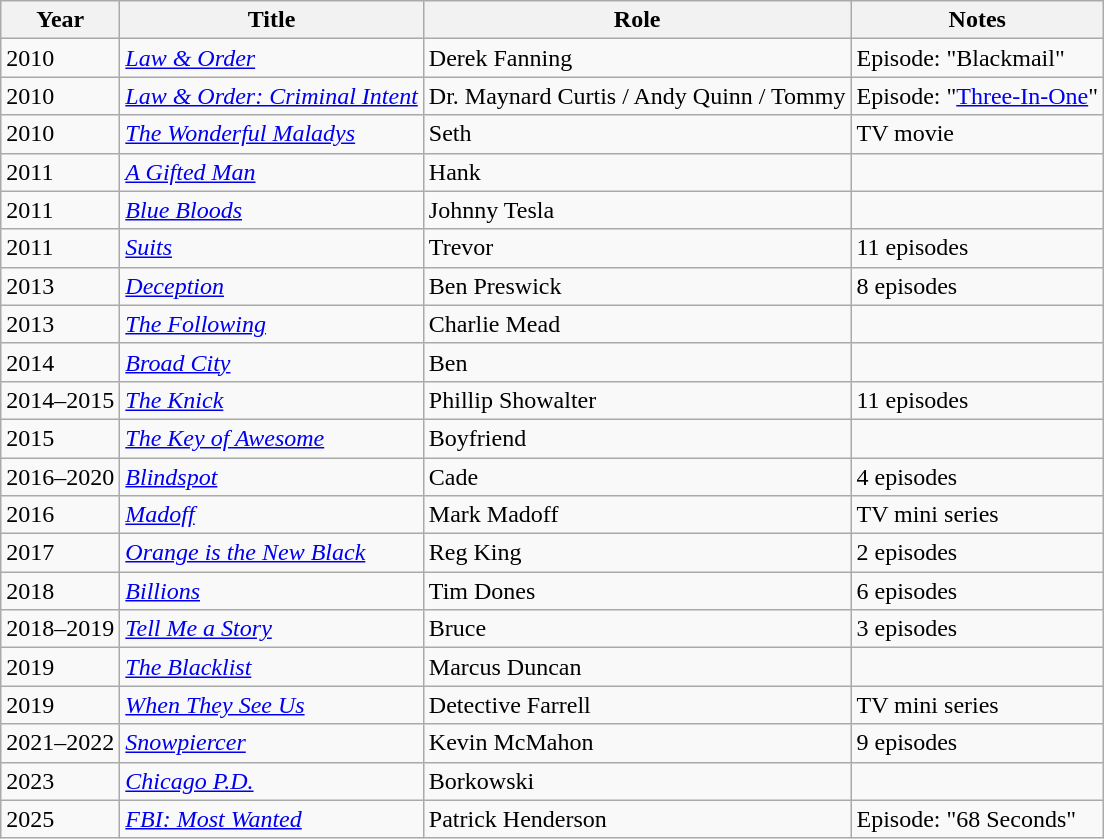<table class="wikitable sortable">
<tr>
<th>Year</th>
<th>Title</th>
<th>Role</th>
<th class="unsortable">Notes</th>
</tr>
<tr>
<td>2010</td>
<td><em><a href='#'>Law & Order</a></em></td>
<td>Derek Fanning</td>
<td>Episode: "Blackmail"</td>
</tr>
<tr>
<td>2010</td>
<td><em><a href='#'>Law & Order: Criminal Intent</a></em></td>
<td>Dr. Maynard Curtis / Andy Quinn / Tommy</td>
<td>Episode: "<a href='#'>Three-In-One</a>"</td>
</tr>
<tr>
<td>2010</td>
<td><em><a href='#'>The Wonderful Maladys</a></em></td>
<td>Seth</td>
<td>TV movie</td>
</tr>
<tr>
<td>2011</td>
<td><em><a href='#'>A Gifted Man</a></em></td>
<td>Hank</td>
<td></td>
</tr>
<tr>
<td>2011</td>
<td><em><a href='#'>Blue Bloods</a></em></td>
<td>Johnny Tesla</td>
<td></td>
</tr>
<tr>
<td>2011</td>
<td><em><a href='#'>Suits</a></em></td>
<td>Trevor</td>
<td>11 episodes</td>
</tr>
<tr>
<td>2013</td>
<td><em><a href='#'>Deception</a></em></td>
<td>Ben Preswick</td>
<td>8 episodes</td>
</tr>
<tr>
<td>2013</td>
<td><em><a href='#'>The Following</a></em></td>
<td>Charlie Mead</td>
<td></td>
</tr>
<tr>
<td>2014</td>
<td><em><a href='#'>Broad City</a></em></td>
<td>Ben</td>
<td></td>
</tr>
<tr>
<td>2014–2015</td>
<td><em><a href='#'>The Knick</a></em></td>
<td>Phillip Showalter</td>
<td>11 episodes</td>
</tr>
<tr>
<td>2015</td>
<td><em><a href='#'>The Key of Awesome</a></em></td>
<td>Boyfriend</td>
<td></td>
</tr>
<tr>
<td>2016–2020</td>
<td><em><a href='#'>Blindspot</a></em></td>
<td>Cade</td>
<td>4 episodes</td>
</tr>
<tr>
<td>2016</td>
<td><em><a href='#'>Madoff</a></em></td>
<td>Mark Madoff</td>
<td>TV mini series</td>
</tr>
<tr>
<td>2017</td>
<td><em><a href='#'>Orange is the New Black</a></em></td>
<td>Reg King</td>
<td>2 episodes</td>
</tr>
<tr>
<td>2018</td>
<td><em><a href='#'>Billions</a></em></td>
<td>Tim Dones</td>
<td>6 episodes</td>
</tr>
<tr>
<td>2018–2019</td>
<td><em><a href='#'>Tell Me a Story</a></em></td>
<td>Bruce</td>
<td>3 episodes</td>
</tr>
<tr>
<td>2019</td>
<td><em><a href='#'>The Blacklist</a></em></td>
<td>Marcus Duncan</td>
<td></td>
</tr>
<tr>
<td>2019</td>
<td><em><a href='#'>When They See Us</a></em></td>
<td>Detective Farrell</td>
<td>TV mini series</td>
</tr>
<tr>
<td>2021–2022</td>
<td><em><a href='#'>Snowpiercer</a></em></td>
<td>Kevin McMahon</td>
<td>9 episodes</td>
</tr>
<tr>
<td>2023</td>
<td><em><a href='#'>Chicago P.D.</a></em></td>
<td>Borkowski</td>
<td></td>
</tr>
<tr>
<td>2025</td>
<td><em><a href='#'>FBI: Most Wanted</a></em></td>
<td>Patrick Henderson</td>
<td>Episode: "68 Seconds"</td>
</tr>
</table>
